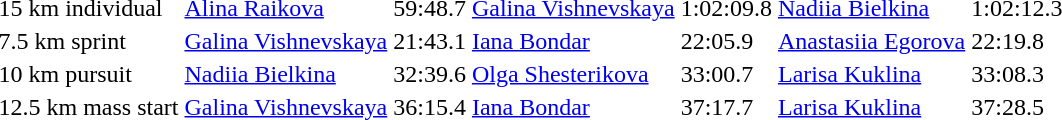<table>
<tr>
<td>15 km individual<br></td>
<td> <a href='#'>Alina Raikova</a></td>
<td>59:48.7</td>
<td> <a href='#'>Galina Vishnevskaya</a></td>
<td>1:02:09.8</td>
<td> <a href='#'>Nadiia Bielkina</a></td>
<td>1:02:12.3</td>
</tr>
<tr>
<td>7.5 km sprint<br></td>
<td> <a href='#'>Galina Vishnevskaya</a></td>
<td>21:43.1</td>
<td> <a href='#'>Iana Bondar</a></td>
<td>22:05.9</td>
<td> <a href='#'>Anastasiia Egorova</a></td>
<td>22:19.8</td>
</tr>
<tr>
<td>10 km pursuit<br></td>
<td> <a href='#'>Nadiia Bielkina</a></td>
<td>32:39.6</td>
<td> <a href='#'>Olga Shesterikova</a></td>
<td>33:00.7</td>
<td> <a href='#'>Larisa Kuklina</a></td>
<td>33:08.3</td>
</tr>
<tr>
<td>12.5 km mass start<br></td>
<td> <a href='#'>Galina Vishnevskaya</a></td>
<td>36:15.4</td>
<td> <a href='#'>Iana Bondar</a></td>
<td>37:17.7</td>
<td> <a href='#'>Larisa Kuklina</a></td>
<td>37:28.5</td>
</tr>
</table>
